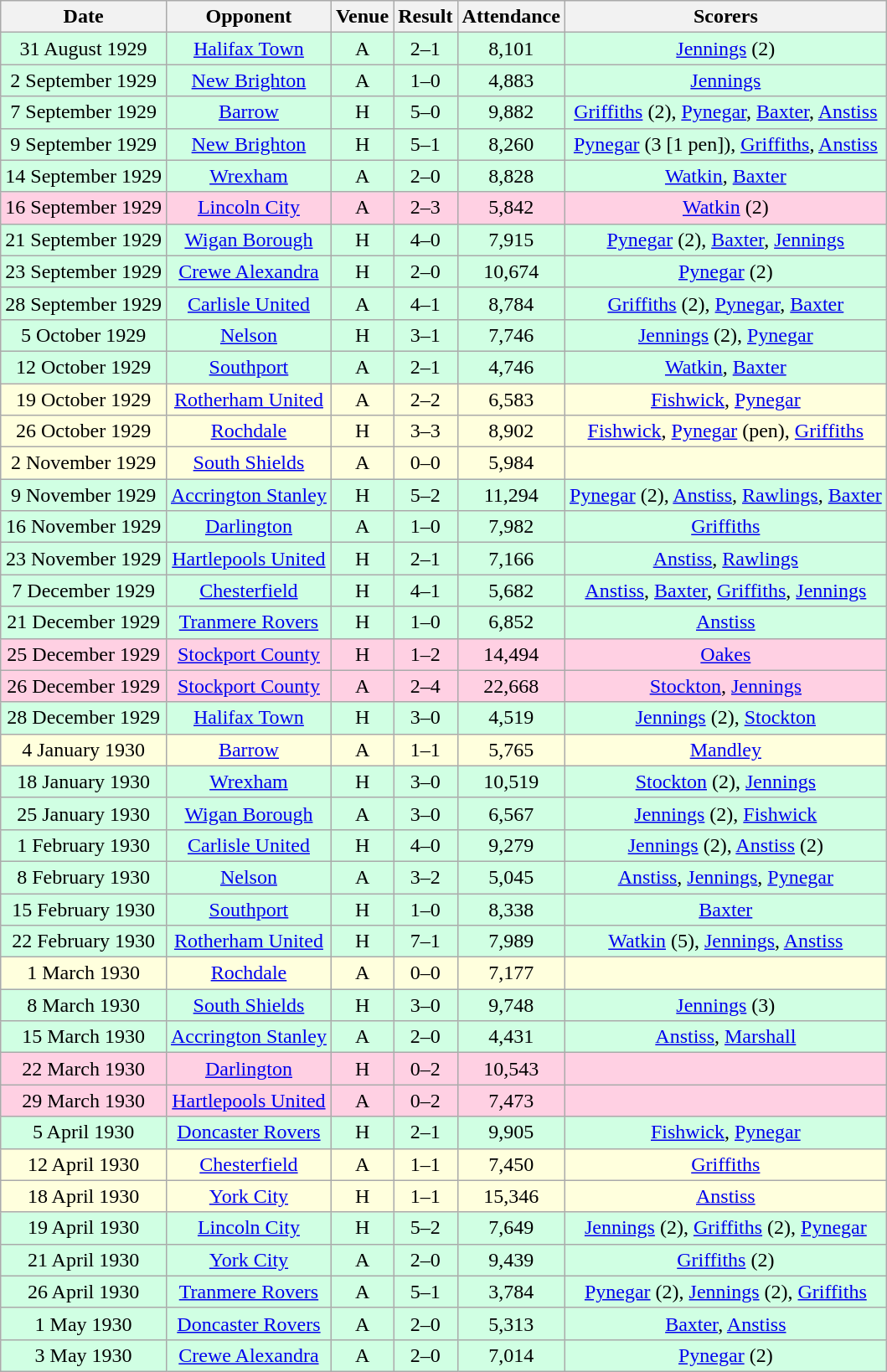<table class="wikitable sortable" style="font-size:100%; text-align:center">
<tr>
<th>Date</th>
<th>Opponent</th>
<th>Venue</th>
<th>Result</th>
<th>Attendance</th>
<th>Scorers</th>
</tr>
<tr style="background-color: #d0ffe3;">
<td>31 August 1929</td>
<td><a href='#'>Halifax Town</a></td>
<td>A</td>
<td>2–1</td>
<td>8,101</td>
<td><a href='#'>Jennings</a> (2)</td>
</tr>
<tr style="background-color: #d0ffe3;">
<td>2 September 1929</td>
<td><a href='#'>New Brighton</a></td>
<td>A</td>
<td>1–0</td>
<td>4,883</td>
<td><a href='#'>Jennings</a></td>
</tr>
<tr style="background-color: #d0ffe3;">
<td>7 September 1929</td>
<td><a href='#'>Barrow</a></td>
<td>H</td>
<td>5–0</td>
<td>9,882</td>
<td><a href='#'>Griffiths</a> (2), <a href='#'>Pynegar</a>, <a href='#'>Baxter</a>, <a href='#'>Anstiss</a></td>
</tr>
<tr style="background-color: #d0ffe3;">
<td>9 September 1929</td>
<td><a href='#'>New Brighton</a></td>
<td>H</td>
<td>5–1</td>
<td>8,260</td>
<td><a href='#'>Pynegar</a> (3 [1 pen]), <a href='#'>Griffiths</a>, <a href='#'>Anstiss</a></td>
</tr>
<tr style="background-color: #d0ffe3;">
<td>14 September 1929</td>
<td><a href='#'>Wrexham</a></td>
<td>A</td>
<td>2–0</td>
<td>8,828</td>
<td><a href='#'>Watkin</a>, <a href='#'>Baxter</a></td>
</tr>
<tr style="background-color: #ffd0e3;">
<td>16 September 1929</td>
<td><a href='#'>Lincoln City</a></td>
<td>A</td>
<td>2–3</td>
<td>5,842</td>
<td><a href='#'>Watkin</a> (2)</td>
</tr>
<tr style="background-color: #d0ffe3;">
<td>21 September 1929</td>
<td><a href='#'>Wigan Borough</a></td>
<td>H</td>
<td>4–0</td>
<td>7,915</td>
<td><a href='#'>Pynegar</a> (2), <a href='#'>Baxter</a>, <a href='#'>Jennings</a></td>
</tr>
<tr style="background-color: #d0ffe3;">
<td>23 September 1929</td>
<td><a href='#'>Crewe Alexandra</a></td>
<td>H</td>
<td>2–0</td>
<td>10,674</td>
<td><a href='#'>Pynegar</a> (2)</td>
</tr>
<tr style="background-color: #d0ffe3;">
<td>28 September 1929</td>
<td><a href='#'>Carlisle United</a></td>
<td>A</td>
<td>4–1</td>
<td>8,784</td>
<td><a href='#'>Griffiths</a> (2), <a href='#'>Pynegar</a>, <a href='#'>Baxter</a></td>
</tr>
<tr style="background-color: #d0ffe3;">
<td>5 October 1929</td>
<td><a href='#'>Nelson</a></td>
<td>H</td>
<td>3–1</td>
<td>7,746</td>
<td><a href='#'>Jennings</a> (2), <a href='#'>Pynegar</a></td>
</tr>
<tr style="background-color: #d0ffe3;">
<td>12 October 1929</td>
<td><a href='#'>Southport</a></td>
<td>A</td>
<td>2–1</td>
<td>4,746</td>
<td><a href='#'>Watkin</a>, <a href='#'>Baxter</a></td>
</tr>
<tr style="background-color: #ffffdd;">
<td>19 October 1929</td>
<td><a href='#'>Rotherham United</a></td>
<td>A</td>
<td>2–2</td>
<td>6,583</td>
<td><a href='#'>Fishwick</a>, <a href='#'>Pynegar</a></td>
</tr>
<tr style="background-color: #ffffdd;">
<td>26 October 1929</td>
<td><a href='#'>Rochdale</a></td>
<td>H</td>
<td>3–3</td>
<td>8,902</td>
<td><a href='#'>Fishwick</a>, <a href='#'>Pynegar</a> (pen), <a href='#'>Griffiths</a></td>
</tr>
<tr style="background-color: #ffffdd;">
<td>2 November 1929</td>
<td><a href='#'>South Shields</a></td>
<td>A</td>
<td>0–0</td>
<td>5,984</td>
<td></td>
</tr>
<tr style="background-color: #d0ffe3;">
<td>9 November 1929</td>
<td><a href='#'>Accrington Stanley</a></td>
<td>H</td>
<td>5–2</td>
<td>11,294</td>
<td><a href='#'>Pynegar</a> (2), <a href='#'>Anstiss</a>, <a href='#'>Rawlings</a>, <a href='#'>Baxter</a></td>
</tr>
<tr style="background-color: #d0ffe3;">
<td>16 November 1929</td>
<td><a href='#'>Darlington</a></td>
<td>A</td>
<td>1–0</td>
<td>7,982</td>
<td><a href='#'>Griffiths</a></td>
</tr>
<tr style="background-color: #d0ffe3;">
<td>23 November 1929</td>
<td><a href='#'>Hartlepools United</a></td>
<td>H</td>
<td>2–1</td>
<td>7,166</td>
<td><a href='#'>Anstiss</a>, <a href='#'>Rawlings</a></td>
</tr>
<tr style="background-color: #d0ffe3;">
<td>7 December 1929</td>
<td><a href='#'>Chesterfield</a></td>
<td>H</td>
<td>4–1</td>
<td>5,682</td>
<td><a href='#'>Anstiss</a>, <a href='#'>Baxter</a>, <a href='#'>Griffiths</a>, <a href='#'>Jennings</a></td>
</tr>
<tr style="background-color: #d0ffe3;">
<td>21 December 1929</td>
<td><a href='#'>Tranmere Rovers</a></td>
<td>H</td>
<td>1–0</td>
<td>6,852</td>
<td><a href='#'>Anstiss</a></td>
</tr>
<tr style="background-color: #ffd0e3;">
<td>25 December 1929</td>
<td><a href='#'>Stockport County</a></td>
<td>H</td>
<td>1–2</td>
<td>14,494</td>
<td><a href='#'>Oakes</a></td>
</tr>
<tr style="background-color: #ffd0e3;">
<td>26 December 1929</td>
<td><a href='#'>Stockport County</a></td>
<td>A</td>
<td>2–4</td>
<td>22,668</td>
<td><a href='#'>Stockton</a>, <a href='#'>Jennings</a></td>
</tr>
<tr style="background-color: #d0ffe3;">
<td>28 December 1929</td>
<td><a href='#'>Halifax Town</a></td>
<td>H</td>
<td>3–0</td>
<td>4,519</td>
<td><a href='#'>Jennings</a> (2), <a href='#'>Stockton</a></td>
</tr>
<tr style="background-color: #ffffdd;">
<td>4 January 1930</td>
<td><a href='#'>Barrow</a></td>
<td>A</td>
<td>1–1</td>
<td>5,765</td>
<td><a href='#'>Mandley</a></td>
</tr>
<tr style="background-color: #d0ffe3;">
<td>18 January 1930</td>
<td><a href='#'>Wrexham</a></td>
<td>H</td>
<td>3–0</td>
<td>10,519</td>
<td><a href='#'>Stockton</a> (2), <a href='#'>Jennings</a></td>
</tr>
<tr style="background-color: #d0ffe3;">
<td>25 January 1930</td>
<td><a href='#'>Wigan Borough</a></td>
<td>A</td>
<td>3–0</td>
<td>6,567</td>
<td><a href='#'>Jennings</a> (2), <a href='#'>Fishwick</a></td>
</tr>
<tr style="background-color: #d0ffe3;">
<td>1 February 1930</td>
<td><a href='#'>Carlisle United</a></td>
<td>H</td>
<td>4–0</td>
<td>9,279</td>
<td><a href='#'>Jennings</a> (2), <a href='#'>Anstiss</a> (2)</td>
</tr>
<tr style="background-color: #d0ffe3;">
<td>8 February 1930</td>
<td><a href='#'>Nelson</a></td>
<td>A</td>
<td>3–2</td>
<td>5,045</td>
<td><a href='#'>Anstiss</a>, <a href='#'>Jennings</a>, <a href='#'>Pynegar</a></td>
</tr>
<tr style="background-color: #d0ffe3;">
<td>15 February 1930</td>
<td><a href='#'>Southport</a></td>
<td>H</td>
<td>1–0</td>
<td>8,338</td>
<td><a href='#'>Baxter</a></td>
</tr>
<tr style="background-color: #d0ffe3;">
<td>22 February 1930</td>
<td><a href='#'>Rotherham United</a></td>
<td>H</td>
<td>7–1</td>
<td>7,989</td>
<td><a href='#'>Watkin</a> (5), <a href='#'>Jennings</a>, <a href='#'>Anstiss</a></td>
</tr>
<tr style="background-color: #ffffdd;">
<td>1 March 1930</td>
<td><a href='#'>Rochdale</a></td>
<td>A</td>
<td>0–0</td>
<td>7,177</td>
<td></td>
</tr>
<tr style="background-color: #d0ffe3;">
<td>8 March 1930</td>
<td><a href='#'>South Shields</a></td>
<td>H</td>
<td>3–0</td>
<td>9,748</td>
<td><a href='#'>Jennings</a> (3)</td>
</tr>
<tr style="background-color: #d0ffe3;">
<td>15 March 1930</td>
<td><a href='#'>Accrington Stanley</a></td>
<td>A</td>
<td>2–0</td>
<td>4,431</td>
<td><a href='#'>Anstiss</a>, <a href='#'>Marshall</a></td>
</tr>
<tr style="background-color: #ffd0e3;">
<td>22 March 1930</td>
<td><a href='#'>Darlington</a></td>
<td>H</td>
<td>0–2</td>
<td>10,543</td>
<td></td>
</tr>
<tr style="background-color: #ffd0e3;">
<td>29 March 1930</td>
<td><a href='#'>Hartlepools United</a></td>
<td>A</td>
<td>0–2</td>
<td>7,473</td>
<td></td>
</tr>
<tr style="background-color: #d0ffe3;">
<td>5 April 1930</td>
<td><a href='#'>Doncaster Rovers</a></td>
<td>H</td>
<td>2–1</td>
<td>9,905</td>
<td><a href='#'>Fishwick</a>, <a href='#'>Pynegar</a></td>
</tr>
<tr style="background-color: #ffffdd;">
<td>12 April 1930</td>
<td><a href='#'>Chesterfield</a></td>
<td>A</td>
<td>1–1</td>
<td>7,450</td>
<td><a href='#'>Griffiths</a></td>
</tr>
<tr style="background-color: #ffffdd;">
<td>18 April 1930</td>
<td><a href='#'>York City</a></td>
<td>H</td>
<td>1–1</td>
<td>15,346</td>
<td><a href='#'>Anstiss</a></td>
</tr>
<tr style="background-color: #d0ffe3;">
<td>19 April 1930</td>
<td><a href='#'>Lincoln City</a></td>
<td>H</td>
<td>5–2</td>
<td>7,649</td>
<td><a href='#'>Jennings</a> (2), <a href='#'>Griffiths</a> (2), <a href='#'>Pynegar</a></td>
</tr>
<tr style="background-color: #d0ffe3;">
<td>21 April 1930</td>
<td><a href='#'>York City</a></td>
<td>A</td>
<td>2–0</td>
<td>9,439</td>
<td><a href='#'>Griffiths</a> (2)</td>
</tr>
<tr style="background-color: #d0ffe3;">
<td>26 April 1930</td>
<td><a href='#'>Tranmere Rovers</a></td>
<td>A</td>
<td>5–1</td>
<td>3,784</td>
<td><a href='#'>Pynegar</a> (2), <a href='#'>Jennings</a> (2), <a href='#'>Griffiths</a></td>
</tr>
<tr style="background-color: #d0ffe3;">
<td>1 May 1930</td>
<td><a href='#'>Doncaster Rovers</a></td>
<td>A</td>
<td>2–0</td>
<td>5,313</td>
<td><a href='#'>Baxter</a>, <a href='#'>Anstiss</a></td>
</tr>
<tr style="background-color: #d0ffe3;">
<td>3 May 1930</td>
<td><a href='#'>Crewe Alexandra</a></td>
<td>A</td>
<td>2–0</td>
<td>7,014</td>
<td><a href='#'>Pynegar</a> (2)</td>
</tr>
</table>
